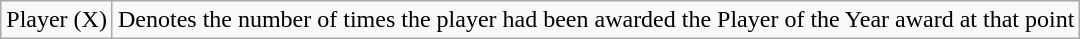<table class="wikitable">
<tr>
<td>Player (X)</td>
<td>Denotes the number of times the player had been awarded the Player of the Year award at that point</td>
</tr>
</table>
